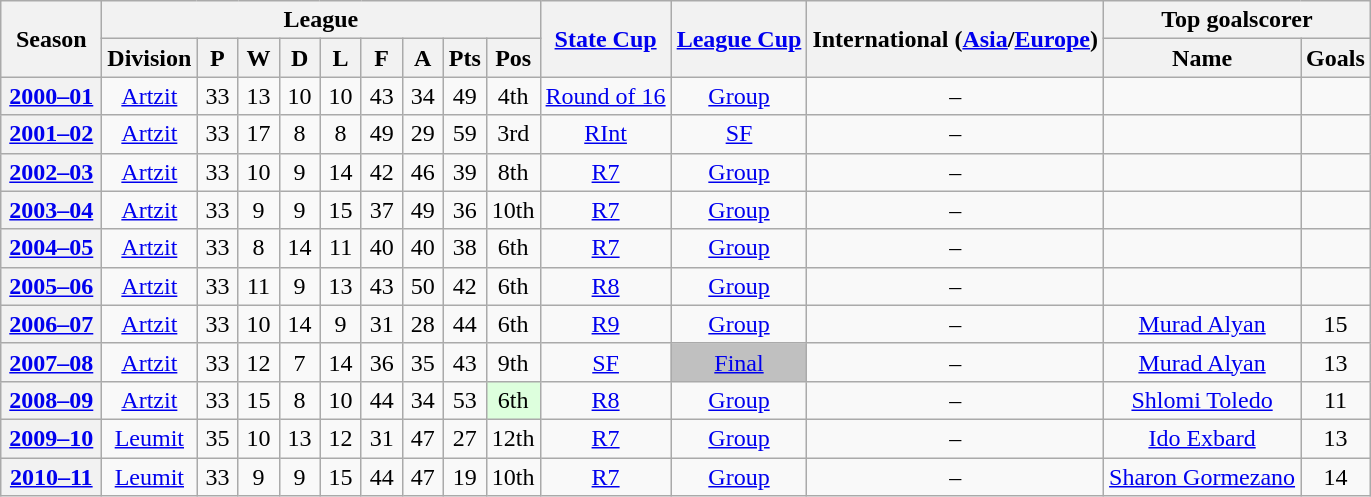<table class="wikitable" style="text-align: center">
<tr>
<th rowspan="2" width="60">Season</th>
<th colspan="9">League</th>
<th rowspan="2"><a href='#'>State Cup</a></th>
<th rowspan="2"><a href='#'>League Cup</a></th>
<th rowspan="2">International (<a href='#'>Asia</a>/<a href='#'>Europe</a>)</th>
<th colspan="2">Top goalscorer</th>
</tr>
<tr>
<th>Division</th>
<th width="20">P</th>
<th width="20">W</th>
<th width="20">D</th>
<th width="20">L</th>
<th width="20">F</th>
<th width="20">A</th>
<th width="20">Pts</th>
<th>Pos</th>
<th>Name</th>
<th>Goals</th>
</tr>
<tr>
<th><a href='#'>2000–01</a></th>
<td><a href='#'>Artzit</a></td>
<td>33</td>
<td>13</td>
<td>10</td>
<td>10</td>
<td>43</td>
<td>34</td>
<td>49</td>
<td>4th</td>
<td><a href='#'>Round of 16</a></td>
<td><a href='#'>Group</a></td>
<td>–</td>
<td></td>
<td></td>
</tr>
<tr>
<th><a href='#'>2001–02</a></th>
<td><a href='#'>Artzit</a></td>
<td>33</td>
<td>17</td>
<td>8</td>
<td>8</td>
<td>49</td>
<td>29</td>
<td>59</td>
<td>3rd</td>
<td><a href='#'>RInt</a></td>
<td><a href='#'>SF</a></td>
<td>–</td>
<td></td>
<td></td>
</tr>
<tr>
<th><a href='#'>2002–03</a></th>
<td><a href='#'>Artzit</a></td>
<td>33</td>
<td>10</td>
<td>9</td>
<td>14</td>
<td>42</td>
<td>46</td>
<td>39</td>
<td>8th</td>
<td><a href='#'>R7</a></td>
<td><a href='#'>Group</a></td>
<td>–</td>
<td></td>
<td></td>
</tr>
<tr>
<th><a href='#'>2003–04</a></th>
<td><a href='#'>Artzit</a></td>
<td>33</td>
<td>9</td>
<td>9</td>
<td>15</td>
<td>37</td>
<td>49</td>
<td>36</td>
<td>10th</td>
<td><a href='#'>R7</a></td>
<td><a href='#'>Group</a></td>
<td>–</td>
<td></td>
<td></td>
</tr>
<tr>
<th><a href='#'>2004–05</a></th>
<td><a href='#'>Artzit</a></td>
<td>33</td>
<td>8</td>
<td>14</td>
<td>11</td>
<td>40</td>
<td>40</td>
<td>38</td>
<td>6th</td>
<td><a href='#'>R7</a></td>
<td><a href='#'>Group</a></td>
<td>–</td>
<td></td>
<td></td>
</tr>
<tr>
<th><a href='#'>2005–06</a></th>
<td><a href='#'>Artzit</a></td>
<td>33</td>
<td>11</td>
<td>9</td>
<td>13</td>
<td>43</td>
<td>50</td>
<td>42</td>
<td>6th</td>
<td><a href='#'>R8</a></td>
<td><a href='#'>Group</a></td>
<td>–</td>
<td></td>
<td></td>
</tr>
<tr>
<th><a href='#'>2006–07</a></th>
<td><a href='#'>Artzit</a></td>
<td>33</td>
<td>10</td>
<td>14</td>
<td>9</td>
<td>31</td>
<td>28</td>
<td>44</td>
<td>6th</td>
<td><a href='#'>R9</a></td>
<td><a href='#'>Group</a></td>
<td>–</td>
<td><a href='#'>Murad Alyan</a></td>
<td>15</td>
</tr>
<tr>
<th><a href='#'>2007–08</a></th>
<td><a href='#'>Artzit</a></td>
<td>33</td>
<td>12</td>
<td>7</td>
<td>14</td>
<td>36</td>
<td>35</td>
<td>43</td>
<td>9th</td>
<td><a href='#'>SF</a></td>
<td bgcolor=silver><a href='#'>Final</a></td>
<td>–</td>
<td><a href='#'>Murad Alyan</a></td>
<td>13</td>
</tr>
<tr>
<th><a href='#'>2008–09</a></th>
<td><a href='#'>Artzit</a></td>
<td>33</td>
<td>15</td>
<td>8</td>
<td>10</td>
<td>44</td>
<td>34</td>
<td>53</td>
<td bgcolor=ddffdd>6th</td>
<td><a href='#'>R8</a></td>
<td><a href='#'>Group</a></td>
<td>–</td>
<td><a href='#'>Shlomi Toledo</a></td>
<td>11</td>
</tr>
<tr>
<th><a href='#'>2009–10</a></th>
<td><a href='#'>Leumit</a></td>
<td>35</td>
<td>10</td>
<td>13</td>
<td>12</td>
<td>31</td>
<td>47</td>
<td>27 </td>
<td>12th</td>
<td><a href='#'>R7</a></td>
<td><a href='#'>Group</a></td>
<td>–</td>
<td><a href='#'>Ido Exbard</a></td>
<td>13</td>
</tr>
<tr>
<th><a href='#'>2010–11</a></th>
<td><a href='#'>Leumit</a></td>
<td>33</td>
<td>9</td>
<td>9</td>
<td>15</td>
<td>44</td>
<td>47</td>
<td>19 </td>
<td>10th</td>
<td><a href='#'>R7</a></td>
<td><a href='#'>Group</a></td>
<td>–</td>
<td><a href='#'>Sharon Gormezano</a></td>
<td>14</td>
</tr>
</table>
